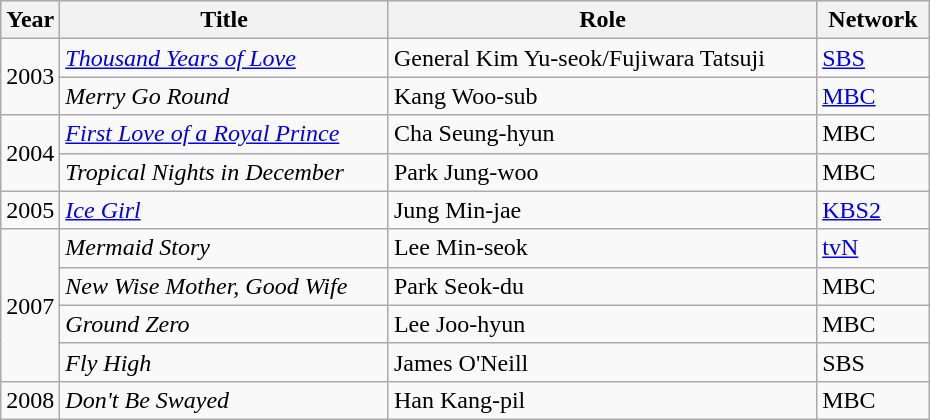<table class="wikitable" style="width:620px">
<tr>
<th width=10>Year</th>
<th>Title</th>
<th>Role</th>
<th>Network</th>
</tr>
<tr>
<td rowspan=2>2003</td>
<td><em><a href='#'>Thousand Years of Love</a></em></td>
<td>General Kim Yu-seok/Fujiwara Tatsuji</td>
<td><a href='#'>SBS</a></td>
</tr>
<tr>
<td><em>Merry Go Round</em></td>
<td>Kang Woo-sub</td>
<td><a href='#'>MBC</a></td>
</tr>
<tr>
<td rowspan=2>2004</td>
<td><em><a href='#'>First Love of a Royal Prince</a></em></td>
<td>Cha Seung-hyun</td>
<td>MBC</td>
</tr>
<tr>
<td><em>Tropical Nights in December</em></td>
<td>Park Jung-woo</td>
<td>MBC</td>
</tr>
<tr>
<td>2005</td>
<td><em><a href='#'>Ice Girl</a></em></td>
<td>Jung Min-jae</td>
<td><a href='#'>KBS2</a></td>
</tr>
<tr>
<td rowspan=4>2007</td>
<td><em>Mermaid Story</em></td>
<td>Lee Min-seok</td>
<td><a href='#'>tvN</a></td>
</tr>
<tr>
<td><em>New Wise Mother, Good Wife</em></td>
<td>Park Seok-du</td>
<td>MBC</td>
</tr>
<tr>
<td><em>Ground Zero</em></td>
<td>Lee Joo-hyun</td>
<td>MBC</td>
</tr>
<tr>
<td><em>Fly High</em></td>
<td>James O'Neill</td>
<td>SBS</td>
</tr>
<tr>
<td>2008</td>
<td><em>Don't Be Swayed</em></td>
<td>Han Kang-pil</td>
<td>MBC</td>
</tr>
</table>
